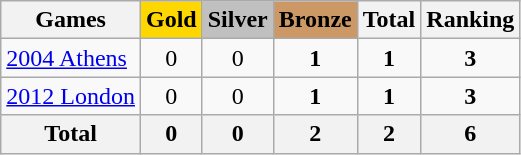<table class="wikitable sortable" style="text-align:center">
<tr>
<th>Games</th>
<th style="background-color:gold;">Gold</th>
<th style="background-color:silver;">Silver</th>
<th style="background-color:#c96;">Bronze</th>
<th>Total</th>
<th>Ranking</th>
</tr>
<tr>
<td align="left"> <a href='#'>2004 Athens</a></td>
<td>0</td>
<td>0</td>
<td><strong>1</strong></td>
<td><strong>1</strong></td>
<td><strong>3</strong></td>
</tr>
<tr>
<td align="left"> <a href='#'>2012 London</a></td>
<td>0</td>
<td>0</td>
<td><strong>1</strong></td>
<td><strong>1</strong></td>
<td><strong>3</strong></td>
</tr>
<tr>
<th>Total</th>
<th>0</th>
<th>0</th>
<th>2</th>
<th>2</th>
<th>6</th>
</tr>
</table>
